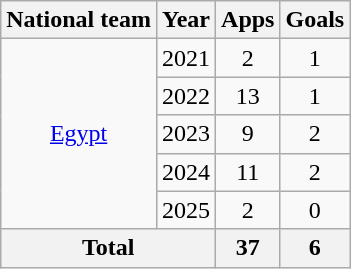<table class=wikitable style=text-align:center>
<tr>
<th>National team</th>
<th>Year</th>
<th>Apps</th>
<th>Goals</th>
</tr>
<tr>
<td rowspan="5"><a href='#'>Egypt</a></td>
<td>2021</td>
<td>2</td>
<td>1</td>
</tr>
<tr>
<td>2022</td>
<td>13</td>
<td>1</td>
</tr>
<tr>
<td>2023</td>
<td>9</td>
<td>2</td>
</tr>
<tr>
<td>2024</td>
<td>11</td>
<td>2</td>
</tr>
<tr>
<td>2025</td>
<td>2</td>
<td>0</td>
</tr>
<tr>
<th colspan="2">Total</th>
<th>37</th>
<th>6</th>
</tr>
</table>
